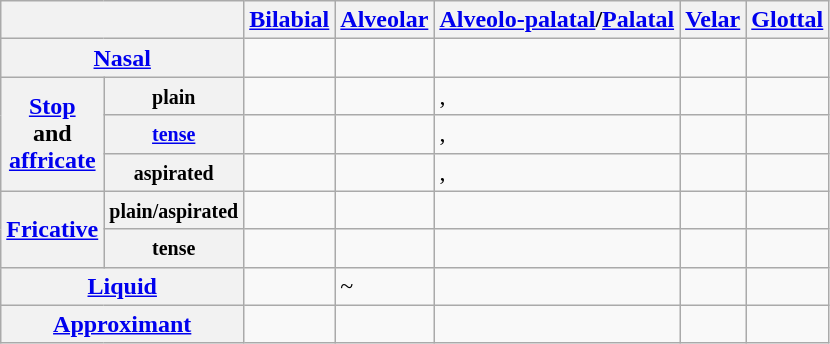<table class="wikitable">
<tr>
<th colspan="2"></th>
<th><a href='#'>Bilabial</a></th>
<th><a href='#'>Alveolar</a></th>
<th><a href='#'>Alveolo-palatal</a>/<a href='#'>Palatal</a></th>
<th><a href='#'>Velar</a></th>
<th><a href='#'>Glottal</a></th>
</tr>
<tr>
<th colspan="2"><a href='#'>Nasal</a></th>
<td> </td>
<td> </td>
<td></td>
<td> </td>
<td></td>
</tr>
<tr>
<th rowspan="3"><a href='#'>Stop</a> <br> and<br><a href='#'>affricate</a></th>
<th><small>plain</small></th>
<td> </td>
<td> </td>
<td>,  </td>
<td> </td>
<td></td>
</tr>
<tr>
<th><small><a href='#'>tense</a></small></th>
<td> </td>
<td> </td>
<td>,  </td>
<td> </td>
<td></td>
</tr>
<tr>
<th><small>aspirated</small></th>
<td> </td>
<td> </td>
<td>,  </td>
<td> </td>
<td></td>
</tr>
<tr>
<th rowspan="2"><a href='#'>Fricative</a></th>
<th><small>plain/aspirated</small></th>
<td></td>
<td> </td>
<td></td>
<td></td>
<td> </td>
</tr>
<tr>
<th><small>tense</small></th>
<td></td>
<td> </td>
<td></td>
<td></td>
<td></td>
</tr>
<tr>
<th colspan="2"><a href='#'>Liquid</a></th>
<td></td>
<td>~ </td>
<td></td>
<td></td>
<td></td>
</tr>
<tr>
<th colspan="2"><a href='#'>Approximant</a></th>
<td></td>
<td></td>
<td></td>
<td></td>
<td></td>
</tr>
</table>
